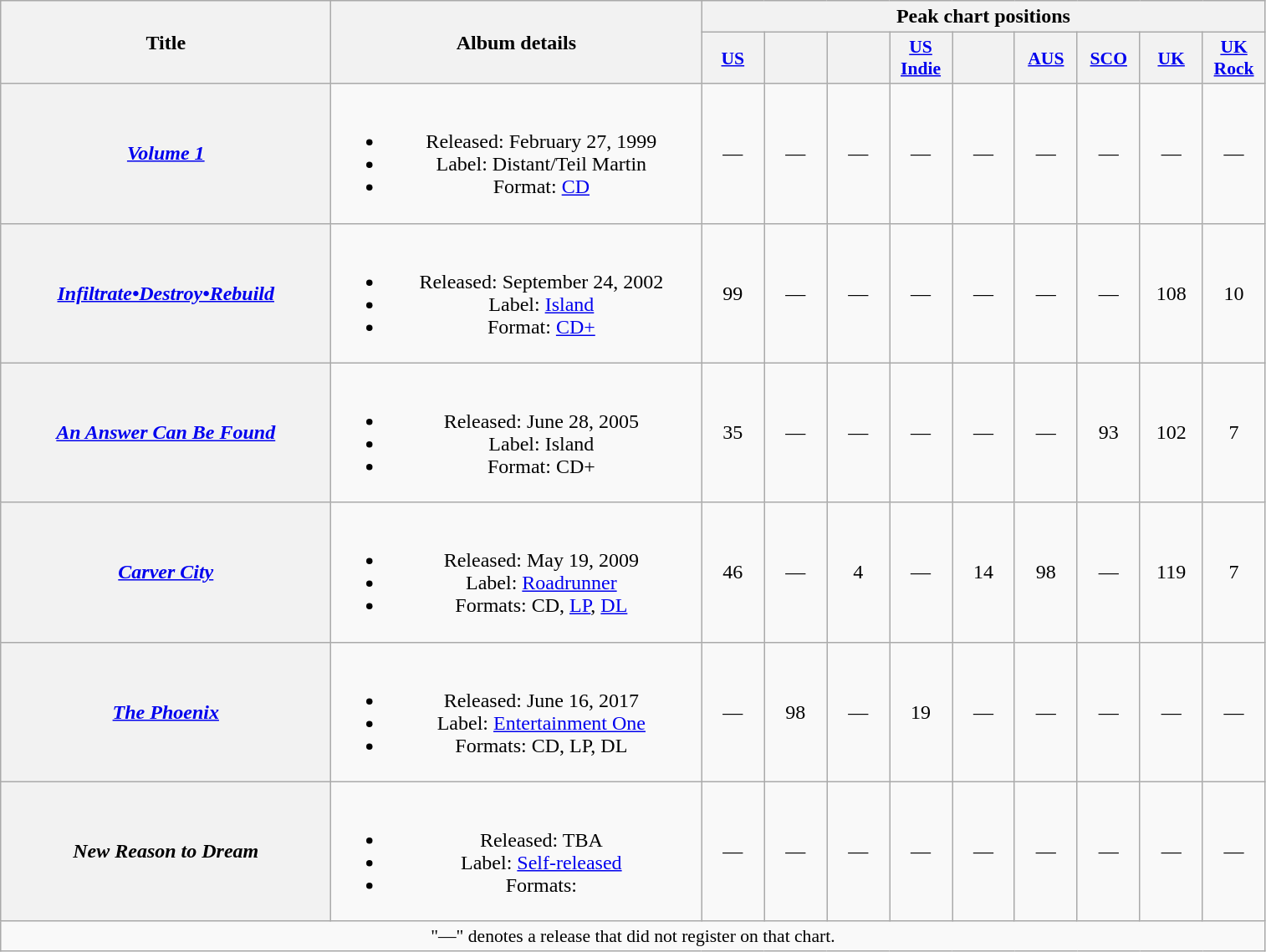<table class="wikitable plainrowheaders" style="text-align:center">
<tr>
<th scope="col" rowspan="2" style="width:16em">Title</th>
<th scope="col" rowspan="2" style="width:18em">Album details</th>
<th scope="col" colspan="9">Peak chart positions</th>
</tr>
<tr>
<th scope="col" style="width:3em;font-size:90%;"><a href='#'>US</a><br></th>
<th scope="col" style="width:3em;font-size:90%;"><br></th>
<th scope="col" style="width:3em;font-size:90%;"><br></th>
<th scope="col" style="width:3em;font-size:90%;"><a href='#'>US<br>Indie</a><br></th>
<th scope="col" style="width:3em;font-size:90%;"><br></th>
<th scope="col" style="width:3em;font-size:90%;"><a href='#'>AUS</a><br></th>
<th scope="col" style="width:3em;font-size:90%;"><a href='#'>SCO</a><br></th>
<th scope="col" style="width:3em;font-size:90%;"><a href='#'>UK</a><br></th>
<th scope="col" style="width:3em;font-size:90%;"><a href='#'>UK<br>Rock</a><br></th>
</tr>
<tr>
<th scope="row"><em><a href='#'>Volume 1</a></em></th>
<td><br><ul><li>Released: February 27, 1999</li><li>Label: Distant/Teil Martin</li><li>Format: <a href='#'>CD</a></li></ul></td>
<td>—</td>
<td>—</td>
<td>—</td>
<td>—</td>
<td>—</td>
<td>—</td>
<td>—</td>
<td>—</td>
<td>—</td>
</tr>
<tr>
<th scope="row"><em><a href='#'>Infiltrate•Destroy•Rebuild</a></em></th>
<td><br><ul><li>Released: September 24, 2002</li><li>Label: <a href='#'>Island</a></li><li>Format: <a href='#'>CD+</a></li></ul></td>
<td>99</td>
<td>—</td>
<td>—</td>
<td>—</td>
<td>—</td>
<td>—</td>
<td>—</td>
<td>108</td>
<td>10</td>
</tr>
<tr>
<th scope="row"><em><a href='#'>An Answer Can Be Found</a></em></th>
<td><br><ul><li>Released: June 28, 2005</li><li>Label: Island</li><li>Format: CD+</li></ul></td>
<td>35</td>
<td>—</td>
<td>—</td>
<td>—</td>
<td>—</td>
<td>—</td>
<td>93</td>
<td>102</td>
<td>7</td>
</tr>
<tr>
<th scope="row"><em><a href='#'>Carver City</a></em></th>
<td><br><ul><li>Released: May 19, 2009</li><li>Label: <a href='#'>Roadrunner</a></li><li>Formats: CD, <a href='#'>LP</a>, <a href='#'>DL</a></li></ul></td>
<td>46</td>
<td>—</td>
<td>4</td>
<td>—</td>
<td>14</td>
<td>98</td>
<td>—</td>
<td>119</td>
<td>7</td>
</tr>
<tr>
<th scope="row"><em><a href='#'>The Phoenix</a></em></th>
<td><br><ul><li>Released: June 16, 2017</li><li>Label: <a href='#'>Entertainment One</a></li><li>Formats: CD, LP, DL</li></ul></td>
<td>—</td>
<td>98</td>
<td>—</td>
<td>19</td>
<td>—</td>
<td>—</td>
<td>—</td>
<td>—</td>
<td>—</td>
</tr>
<tr>
<th scope="row"><em>New Reason to Dream</em></th>
<td><br><ul><li>Released: TBA</li><li>Label: <a href='#'>Self-released</a></li><li>Formats:</li></ul></td>
<td>—</td>
<td>—</td>
<td>—</td>
<td>—</td>
<td>—</td>
<td>—</td>
<td>—</td>
<td>—</td>
<td>—</td>
</tr>
<tr>
<td colspan="13" style="font-size:90%">"—" denotes a release that did not register on that chart.</td>
</tr>
</table>
